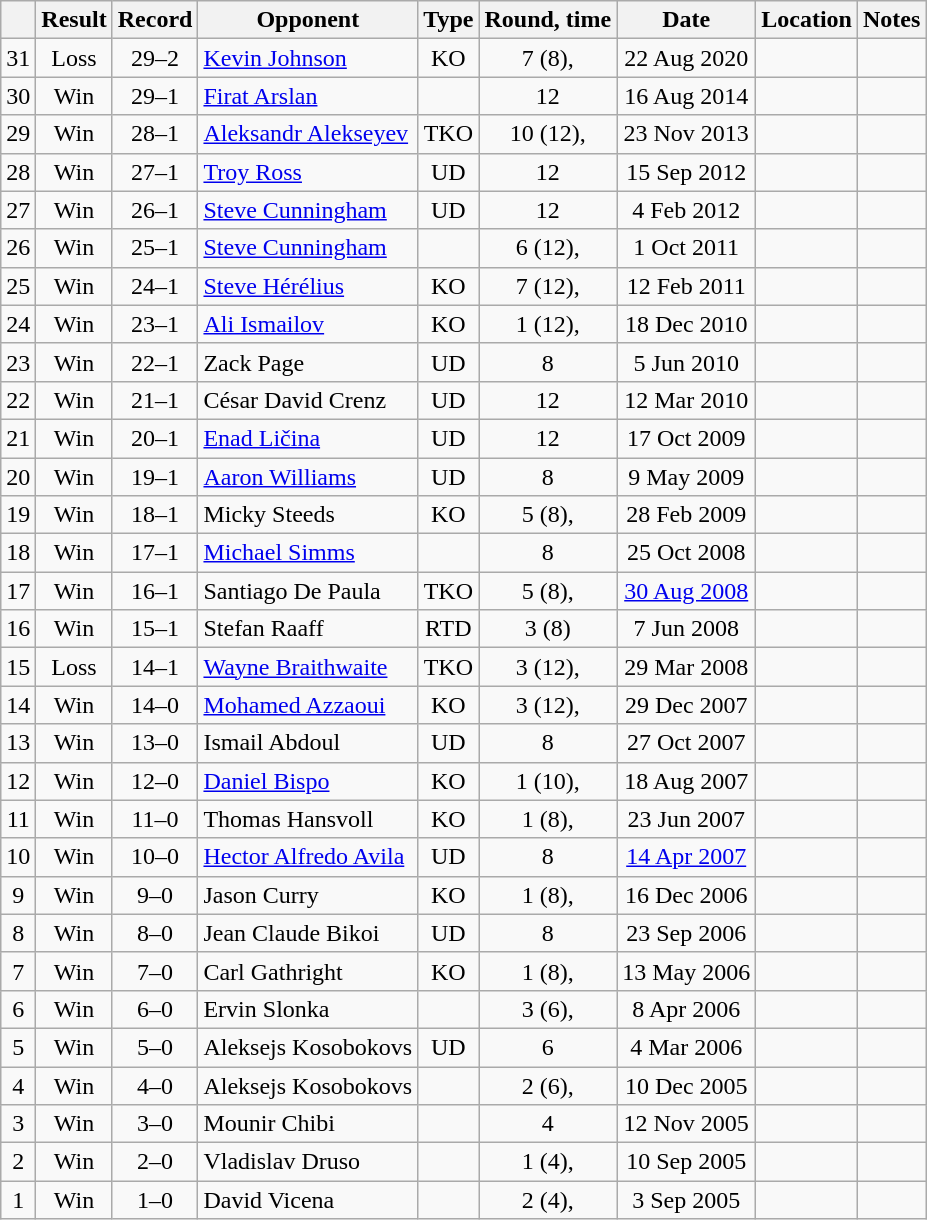<table class="wikitable" style="text-align:center">
<tr>
<th></th>
<th>Result</th>
<th>Record</th>
<th>Opponent</th>
<th>Type</th>
<th>Round, time</th>
<th>Date</th>
<th>Location</th>
<th>Notes</th>
</tr>
<tr>
<td>31</td>
<td>Loss</td>
<td>29–2</td>
<td style="text-align:left;"><a href='#'>Kevin Johnson</a></td>
<td>KO</td>
<td>7 (8), </td>
<td>22 Aug 2020</td>
<td style="text-align:left;"></td>
<td></td>
</tr>
<tr>
<td>30</td>
<td>Win</td>
<td>29–1</td>
<td style="text-align:left;"><a href='#'>Firat Arslan</a></td>
<td></td>
<td>12</td>
<td>16 Aug 2014</td>
<td style="text-align:left;"></td>
<td style="text-align:left;"></td>
</tr>
<tr>
<td>29</td>
<td>Win</td>
<td>28–1</td>
<td style="text-align:left;"><a href='#'>Aleksandr Alekseyev</a></td>
<td>TKO</td>
<td>10 (12), </td>
<td>23 Nov 2013</td>
<td style="text-align:left;"></td>
<td style="text-align:left;"></td>
</tr>
<tr>
<td>28</td>
<td>Win</td>
<td>27–1</td>
<td style="text-align:left;"><a href='#'>Troy Ross</a></td>
<td>UD</td>
<td>12</td>
<td>15 Sep 2012</td>
<td style="text-align:left;"></td>
<td style="text-align:left;"></td>
</tr>
<tr>
<td>27</td>
<td>Win</td>
<td>26–1</td>
<td style="text-align:left;"><a href='#'>Steve Cunningham</a></td>
<td>UD</td>
<td>12</td>
<td>4 Feb 2012</td>
<td style="text-align:left;"></td>
<td style="text-align:left;"></td>
</tr>
<tr>
<td>26</td>
<td>Win</td>
<td>25–1</td>
<td style="text-align:left;"><a href='#'>Steve Cunningham</a></td>
<td></td>
<td>6 (12), </td>
<td>1 Oct 2011</td>
<td style="text-align:left;"></td>
<td style="text-align:left;"></td>
</tr>
<tr>
<td>25</td>
<td>Win</td>
<td>24–1</td>
<td style="text-align:left;"><a href='#'>Steve Hérélius</a></td>
<td>KO</td>
<td>7 (12), </td>
<td>12 Feb 2011</td>
<td style="text-align:left;"></td>
<td style="text-align:left;"></td>
</tr>
<tr>
<td>24</td>
<td>Win</td>
<td>23–1</td>
<td style="text-align:left;"><a href='#'>Ali Ismailov</a></td>
<td>KO</td>
<td>1 (12), </td>
<td>18 Dec 2010</td>
<td style="text-align:left;"></td>
<td></td>
</tr>
<tr>
<td>23</td>
<td>Win</td>
<td>22–1</td>
<td style="text-align:left;">Zack Page</td>
<td>UD</td>
<td>8</td>
<td>5 Jun 2010</td>
<td style="text-align:left;"></td>
<td></td>
</tr>
<tr>
<td>22</td>
<td>Win</td>
<td>21–1</td>
<td style="text-align:left;">César David Crenz</td>
<td>UD</td>
<td>12</td>
<td>12 Mar 2010</td>
<td style="text-align:left;"></td>
<td style="text-align:left;"></td>
</tr>
<tr>
<td>21</td>
<td>Win</td>
<td>20–1</td>
<td style="text-align:left;"><a href='#'>Enad Ličina</a></td>
<td>UD</td>
<td>12</td>
<td>17 Oct 2009</td>
<td style="text-align:left;"></td>
<td style="text-align:left;"></td>
</tr>
<tr>
<td>20</td>
<td>Win</td>
<td>19–1</td>
<td style="text-align:left;"><a href='#'>Aaron Williams</a></td>
<td>UD</td>
<td>8</td>
<td>9 May 2009</td>
<td style="text-align:left;"></td>
<td></td>
</tr>
<tr>
<td>19</td>
<td>Win</td>
<td>18–1</td>
<td style="text-align:left;">Micky Steeds</td>
<td>KO</td>
<td>5 (8), </td>
<td>28 Feb 2009</td>
<td style="text-align:left;"></td>
<td></td>
</tr>
<tr>
<td>18</td>
<td>Win</td>
<td>17–1</td>
<td style="text-align:left;"><a href='#'>Michael Simms</a></td>
<td></td>
<td>8</td>
<td>25 Oct 2008</td>
<td style="text-align:left;"></td>
<td></td>
</tr>
<tr>
<td>17</td>
<td>Win</td>
<td>16–1</td>
<td style="text-align:left;">Santiago De Paula</td>
<td>TKO</td>
<td>5 (8), </td>
<td><a href='#'>30 Aug 2008</a></td>
<td style="text-align:left;"></td>
<td></td>
</tr>
<tr>
<td>16</td>
<td>Win</td>
<td>15–1</td>
<td style="text-align:left;">Stefan Raaff</td>
<td>RTD</td>
<td>3 (8)</td>
<td>7 Jun 2008</td>
<td style="text-align:left;"></td>
<td></td>
</tr>
<tr>
<td>15</td>
<td>Loss</td>
<td>14–1</td>
<td style="text-align:left;"><a href='#'>Wayne Braithwaite</a></td>
<td>TKO</td>
<td>3 (12), </td>
<td>29 Mar 2008</td>
<td style="text-align:left;"></td>
<td style="text-align:left;"></td>
</tr>
<tr>
<td>14</td>
<td>Win</td>
<td>14–0</td>
<td style="text-align:left;"><a href='#'>Mohamed Azzaoui</a></td>
<td>KO</td>
<td>3 (12), </td>
<td>29 Dec 2007</td>
<td style="text-align:left;"></td>
<td style="text-align:left;"></td>
</tr>
<tr>
<td>13</td>
<td>Win</td>
<td>13–0</td>
<td style="text-align:left;">Ismail Abdoul</td>
<td>UD</td>
<td>8</td>
<td>27 Oct 2007</td>
<td style="text-align:left;"></td>
<td></td>
</tr>
<tr>
<td>12</td>
<td>Win</td>
<td>12–0</td>
<td style="text-align:left;"><a href='#'>Daniel Bispo</a></td>
<td>KO</td>
<td>1 (10), </td>
<td>18 Aug 2007</td>
<td style="text-align:left;"></td>
<td style="text-align:left;"></td>
</tr>
<tr>
<td>11</td>
<td>Win</td>
<td>11–0</td>
<td style="text-align:left;">Thomas Hansvoll</td>
<td>KO</td>
<td>1 (8), </td>
<td>23 Jun 2007</td>
<td style="text-align:left;"></td>
<td></td>
</tr>
<tr>
<td>10</td>
<td>Win</td>
<td>10–0</td>
<td style="text-align:left;"><a href='#'>Hector Alfredo Avila</a></td>
<td>UD</td>
<td>8</td>
<td><a href='#'>14 Apr 2007</a></td>
<td style="text-align:left;"></td>
<td></td>
</tr>
<tr>
<td>9</td>
<td>Win</td>
<td>9–0</td>
<td style="text-align:left;">Jason Curry</td>
<td>KO</td>
<td>1 (8), </td>
<td>16 Dec 2006</td>
<td style="text-align:left;"></td>
<td></td>
</tr>
<tr>
<td>8</td>
<td>Win</td>
<td>8–0</td>
<td style="text-align:left;">Jean Claude Bikoi</td>
<td>UD</td>
<td>8</td>
<td>23 Sep 2006</td>
<td style="text-align:left;"></td>
<td></td>
</tr>
<tr>
<td>7</td>
<td>Win</td>
<td>7–0</td>
<td style="text-align:left;">Carl Gathright</td>
<td>KO</td>
<td>1 (8), </td>
<td>13 May 2006</td>
<td style="text-align:left;"></td>
<td></td>
</tr>
<tr>
<td>6</td>
<td>Win</td>
<td>6–0</td>
<td style="text-align:left;">Ervin Slonka</td>
<td></td>
<td>3 (6), </td>
<td>8 Apr 2006</td>
<td style="text-align:left;"></td>
<td></td>
</tr>
<tr>
<td>5</td>
<td>Win</td>
<td>5–0</td>
<td style="text-align:left;">Aleksejs Kosobokovs</td>
<td>UD</td>
<td>6</td>
<td>4 Mar 2006</td>
<td style="text-align:left;"></td>
<td></td>
</tr>
<tr>
<td>4</td>
<td>Win</td>
<td>4–0</td>
<td style="text-align:left;">Aleksejs Kosobokovs</td>
<td></td>
<td>2 (6), </td>
<td>10 Dec 2005</td>
<td style="text-align:left;"></td>
<td style="text-align:left;"></td>
</tr>
<tr>
<td>3</td>
<td>Win</td>
<td>3–0</td>
<td style="text-align:left;">Mounir Chibi</td>
<td></td>
<td>4</td>
<td>12 Nov 2005</td>
<td style="text-align:left;"></td>
<td></td>
</tr>
<tr>
<td>2</td>
<td>Win</td>
<td>2–0</td>
<td style="text-align:left;">Vladislav Druso</td>
<td></td>
<td>1 (4), </td>
<td>10 Sep 2005</td>
<td style="text-align:left;"></td>
<td></td>
</tr>
<tr>
<td>1</td>
<td>Win</td>
<td>1–0</td>
<td style="text-align:left;">David Vicena</td>
<td></td>
<td>2 (4), </td>
<td>3 Sep 2005</td>
<td style="text-align:left;"></td>
<td></td>
</tr>
</table>
